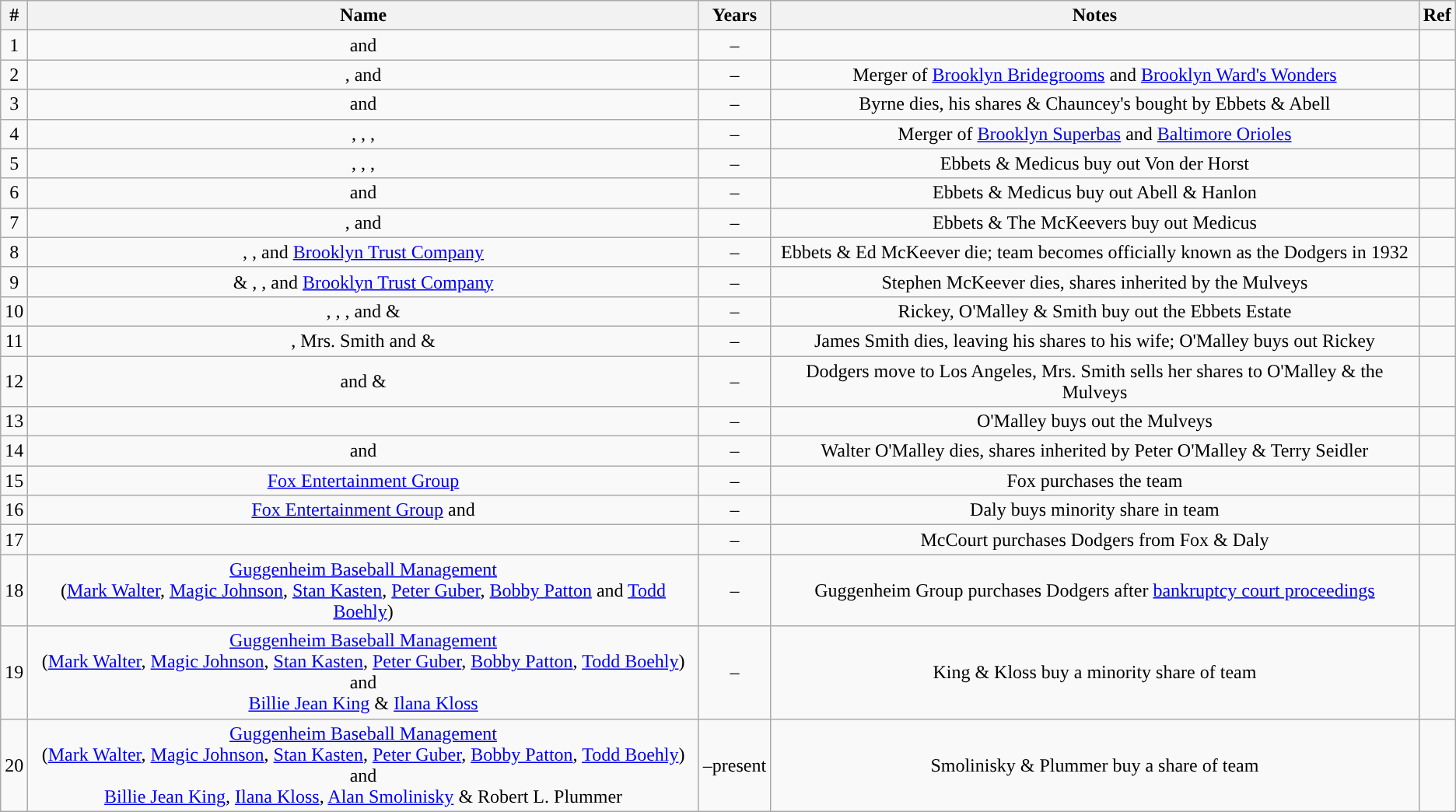<table class="wikitable sortable" style="text-align:center">
<tr>
<th class="unsortable">#</th>
<th>Name</th>
<th>Years</th>
<th class="unsortable">Notes</th>
<th class="unsortable">Ref</th>
</tr>
<tr>
<td>1</td>
<td> and </td>
<td>–</td>
<td></td>
<td></td>
</tr>
<tr>
<td>2</td>
<td>,  and </td>
<td>–</td>
<td>Merger of <a href='#'>Brooklyn Bridegrooms</a> and <a href='#'>Brooklyn Ward's Wonders</a></td>
<td></td>
</tr>
<tr>
<td>3</td>
<td> and </td>
<td>–</td>
<td>Byrne dies, his shares & Chauncey's bought by Ebbets & Abell</td>
<td></td>
</tr>
<tr>
<td>4</td>
<td>,  , , </td>
<td>–</td>
<td>Merger of <a href='#'>Brooklyn Superbas</a> and <a href='#'>Baltimore Orioles</a></td>
<td></td>
</tr>
<tr>
<td>5</td>
<td>,  , , </td>
<td>–</td>
<td>Ebbets & Medicus buy out Von der Horst</td>
<td></td>
</tr>
<tr>
<td>6</td>
<td> and </td>
<td>–</td>
<td>Ebbets & Medicus buy out Abell & Hanlon</td>
<td></td>
</tr>
<tr>
<td>7</td>
<td>,  and </td>
<td>–</td>
<td>Ebbets & The McKeevers buy out Medicus</td>
<td></td>
</tr>
<tr>
<td>8</td>
<td>, ,  and <a href='#'>Brooklyn Trust Company</a></td>
<td>–</td>
<td>Ebbets & Ed McKeever die; team becomes officially known as the Dodgers in 1932</td>
<td></td>
</tr>
<tr>
<td>9</td>
<td> & , ,  and <a href='#'>Brooklyn Trust Company</a></td>
<td>–</td>
<td>Stephen McKeever dies, shares inherited by the Mulveys</td>
<td></td>
</tr>
<tr>
<td>10</td>
<td>, ,  , and  & </td>
<td>–</td>
<td>Rickey, O'Malley & Smith buy out the Ebbets Estate</td>
<td></td>
</tr>
<tr>
<td>11</td>
<td>, Mrs. Smith and  & </td>
<td>–</td>
<td>James Smith dies, leaving his shares to his wife; O'Malley buys out Rickey</td>
<td></td>
</tr>
<tr>
<td>12</td>
<td> and  & </td>
<td>–</td>
<td>Dodgers move to Los Angeles, Mrs. Smith sells her shares to O'Malley & the Mulveys</td>
<td></td>
</tr>
<tr>
<td>13</td>
<td></td>
<td>–</td>
<td>O'Malley buys out the Mulveys</td>
<td></td>
</tr>
<tr>
<td>14</td>
<td> and </td>
<td>–</td>
<td>Walter O'Malley dies, shares inherited by Peter O'Malley & Terry Seidler</td>
<td></td>
</tr>
<tr>
<td>15</td>
<td><a href='#'>Fox Entertainment Group</a></td>
<td>–</td>
<td>Fox purchases the team</td>
<td></td>
</tr>
<tr>
<td>16</td>
<td><a href='#'>Fox Entertainment Group</a> and </td>
<td>–</td>
<td>Daly buys minority share in team</td>
<td></td>
</tr>
<tr>
<td>17</td>
<td></td>
<td>–</td>
<td>McCourt purchases Dodgers from Fox & Daly</td>
<td></td>
</tr>
<tr>
<td>18</td>
<td><a href='#'>Guggenheim Baseball Management</a> <br>(<a href='#'>Mark Walter</a>, <a href='#'>Magic Johnson</a>, <a href='#'>Stan Kasten</a>, <a href='#'>Peter Guber</a>, <a href='#'>Bobby Patton</a> and <a href='#'>Todd Boehly</a>)</td>
<td>–</td>
<td>Guggenheim Group purchases Dodgers after <a href='#'>bankruptcy court proceedings</a></td>
<td></td>
</tr>
<tr>
<td>19</td>
<td><a href='#'>Guggenheim Baseball Management</a> <br>(<a href='#'>Mark Walter</a>, <a href='#'>Magic Johnson</a>, <a href='#'>Stan Kasten</a>, <a href='#'>Peter Guber</a>, <a href='#'>Bobby Patton</a>, <a href='#'>Todd Boehly</a>) <br>and<br><a href='#'>Billie Jean King</a> & <a href='#'>Ilana Kloss</a></td>
<td>–</td>
<td>King & Kloss buy a minority share of team</td>
<td></td>
</tr>
<tr>
<td>20</td>
<td><a href='#'>Guggenheim Baseball Management</a> <br>(<a href='#'>Mark Walter</a>, <a href='#'>Magic Johnson</a>, <a href='#'>Stan Kasten</a>, <a href='#'>Peter Guber</a>, <a href='#'>Bobby Patton</a>, <a href='#'>Todd Boehly</a>) <br>and<br> <a href='#'>Billie Jean King</a>, <a href='#'>Ilana Kloss</a>, <a href='#'>Alan Smolinisky</a> & Robert L. Plummer</td>
<td>–present</td>
<td>Smolinisky & Plummer buy a share of team</td>
<td></td>
</tr>
</table>
